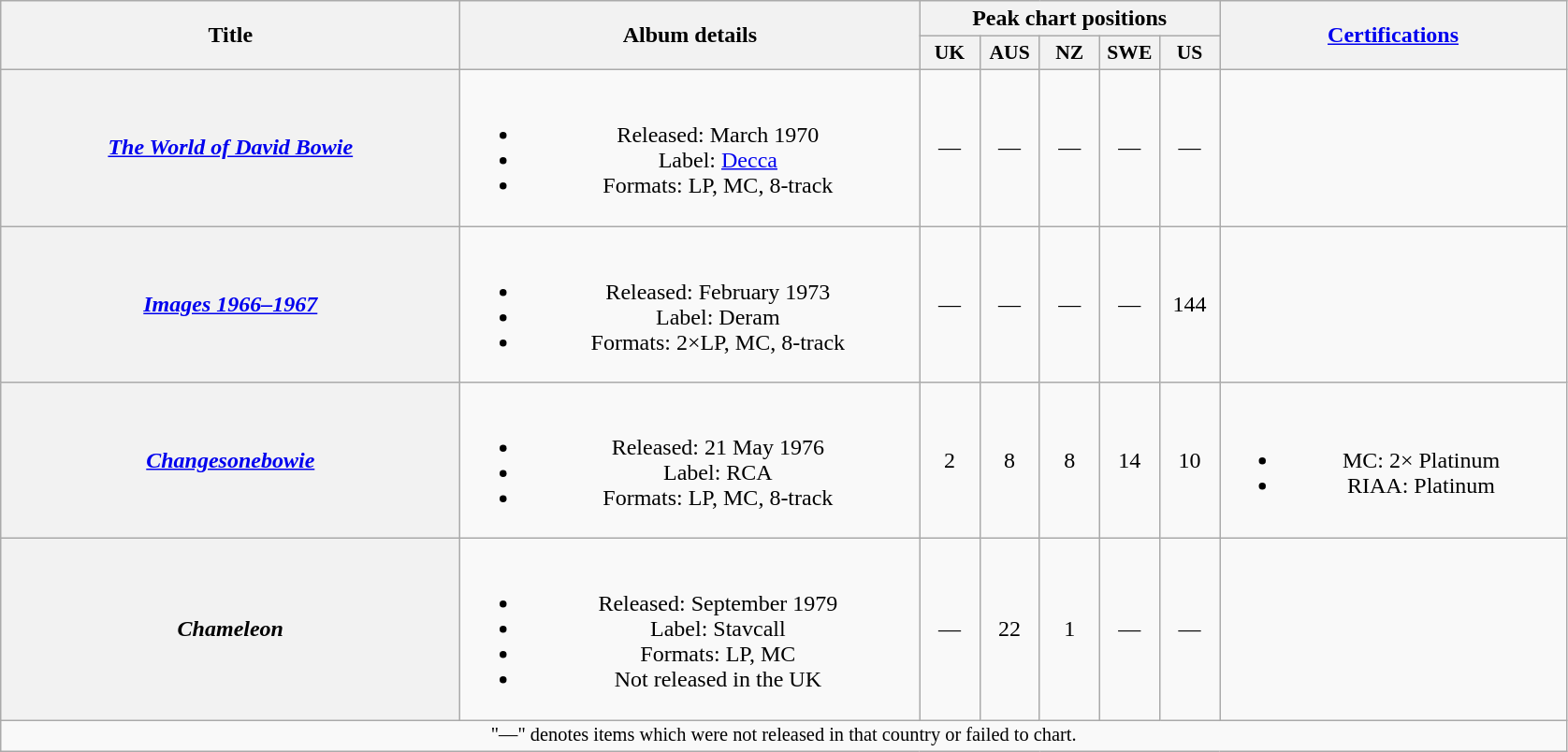<table class="wikitable plainrowheaders" style="text-align:center;">
<tr>
<th scope="col" rowspan="2" style="width:20em;">Title</th>
<th scope="col" rowspan="2" style="width:20em;">Album details</th>
<th scope="col" colspan="5">Peak chart positions</th>
<th scope="col" rowspan="2" style="width:15em;"><a href='#'>Certifications</a></th>
</tr>
<tr>
<th scope="col" style="width:2.5em;font-size:90%;">UK<br></th>
<th scope="col" style="width:2.5em;font-size:90%;">AUS<br></th>
<th scope="col" style="width:2.5em;font-size:90%;">NZ<br></th>
<th scope="col" style="width:2.5em;font-size:90%;">SWE<br></th>
<th scope="col" style="width:2.5em;font-size:90%;">US<br></th>
</tr>
<tr>
<th scope="row"><em><a href='#'>The World of David Bowie</a></em></th>
<td><br><ul><li>Released: March 1970</li><li>Label: <a href='#'>Decca</a></li><li>Formats: LP, MC, 8-track</li></ul></td>
<td>—</td>
<td>—</td>
<td>—</td>
<td>—</td>
<td>—</td>
<td></td>
</tr>
<tr>
<th scope="row"><em><a href='#'>Images 1966–1967</a></em></th>
<td><br><ul><li>Released: February 1973</li><li>Label: Deram</li><li>Formats: 2×LP, MC, 8-track</li></ul></td>
<td>—</td>
<td>—</td>
<td>—</td>
<td>—</td>
<td>144</td>
<td></td>
</tr>
<tr>
<th scope="row"><em><a href='#'>Changesonebowie</a></em></th>
<td><br><ul><li>Released: 21 May 1976</li><li>Label: RCA</li><li>Formats: LP, MC, 8-track</li></ul></td>
<td>2</td>
<td>8</td>
<td>8</td>
<td>14</td>
<td>10</td>
<td><br><ul><li>MC: 2× Platinum</li><li>RIAA: Platinum</li></ul></td>
</tr>
<tr>
<th scope="row"><em>Chameleon</em></th>
<td><br><ul><li>Released: September 1979</li><li>Label: Stavcall</li><li>Formats: LP, MC</li><li>Not released in the UK</li></ul></td>
<td>—</td>
<td>22</td>
<td>1</td>
<td>—</td>
<td>—</td>
<td></td>
</tr>
<tr>
<td colspan="8" style="text-align:center; font-size:85%;">"—" denotes items which were not released in that country or failed to chart.</td>
</tr>
</table>
